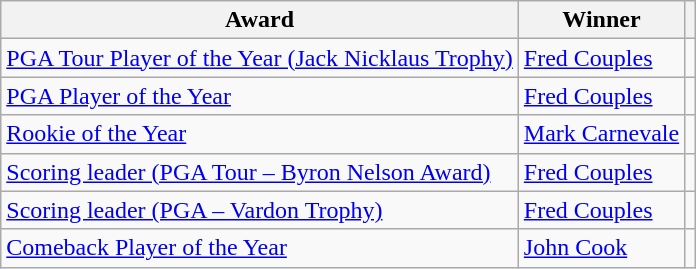<table class="wikitable">
<tr>
<th>Award</th>
<th>Winner</th>
<th></th>
</tr>
<tr>
<td><a href='#'>PGA Tour Player of the Year (Jack Nicklaus Trophy)</a></td>
<td> <a href='#'>Fred Couples</a></td>
<td></td>
</tr>
<tr>
<td><a href='#'>PGA Player of the Year</a></td>
<td> <a href='#'>Fred Couples</a></td>
<td></td>
</tr>
<tr>
<td><a href='#'>Rookie of the Year</a></td>
<td> <a href='#'>Mark Carnevale</a></td>
<td></td>
</tr>
<tr>
<td><a href='#'>Scoring leader (PGA Tour – Byron Nelson Award)</a></td>
<td> <a href='#'>Fred Couples</a></td>
<td></td>
</tr>
<tr>
<td><a href='#'>Scoring leader (PGA – Vardon Trophy)</a></td>
<td> <a href='#'>Fred Couples</a></td>
<td></td>
</tr>
<tr>
<td><a href='#'>Comeback Player of the Year</a></td>
<td> <a href='#'>John Cook</a></td>
<td></td>
</tr>
</table>
